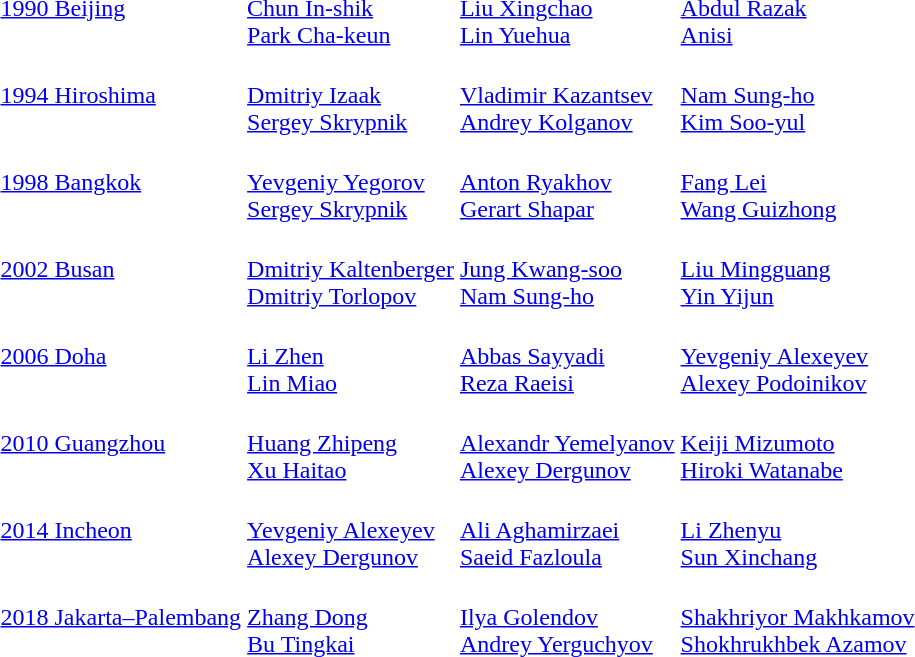<table>
<tr>
<td><a href='#'>1990 Beijing</a></td>
<td><br><a href='#'>Chun In-shik</a><br><a href='#'>Park Cha-keun</a></td>
<td><br><a href='#'>Liu Xingchao</a><br><a href='#'>Lin Yuehua</a></td>
<td><br><a href='#'>Abdul Razak</a><br><a href='#'>Anisi</a></td>
</tr>
<tr>
<td><a href='#'>1994 Hiroshima</a></td>
<td><br><a href='#'>Dmitriy Izaak</a><br><a href='#'>Sergey Skrypnik</a></td>
<td><br><a href='#'>Vladimir Kazantsev</a><br><a href='#'>Andrey Kolganov</a></td>
<td><br><a href='#'>Nam Sung-ho</a><br><a href='#'>Kim Soo-yul</a></td>
</tr>
<tr>
<td><a href='#'>1998 Bangkok</a></td>
<td><br><a href='#'>Yevgeniy Yegorov</a><br><a href='#'>Sergey Skrypnik</a></td>
<td><br><a href='#'>Anton Ryakhov</a><br><a href='#'>Gerart Shapar</a></td>
<td><br><a href='#'>Fang Lei</a><br><a href='#'>Wang Guizhong</a></td>
</tr>
<tr>
<td><a href='#'>2002 Busan</a></td>
<td><br><a href='#'>Dmitriy Kaltenberger</a><br><a href='#'>Dmitriy Torlopov</a></td>
<td><br><a href='#'>Jung Kwang-soo</a><br><a href='#'>Nam Sung-ho</a></td>
<td><br><a href='#'>Liu Mingguang</a><br><a href='#'>Yin Yijun</a></td>
</tr>
<tr>
<td><a href='#'>2006 Doha</a></td>
<td><br><a href='#'>Li Zhen</a><br><a href='#'>Lin Miao</a></td>
<td><br><a href='#'>Abbas Sayyadi</a><br><a href='#'>Reza Raeisi</a></td>
<td><br><a href='#'>Yevgeniy Alexeyev</a><br><a href='#'>Alexey Podoinikov</a></td>
</tr>
<tr>
<td><a href='#'>2010 Guangzhou</a></td>
<td><br><a href='#'>Huang Zhipeng</a><br><a href='#'>Xu Haitao</a></td>
<td><br><a href='#'>Alexandr Yemelyanov</a><br><a href='#'>Alexey Dergunov</a></td>
<td><br><a href='#'>Keiji Mizumoto</a><br><a href='#'>Hiroki Watanabe</a></td>
</tr>
<tr>
<td><a href='#'>2014 Incheon</a></td>
<td><br><a href='#'>Yevgeniy Alexeyev</a><br><a href='#'>Alexey Dergunov</a></td>
<td><br><a href='#'>Ali Aghamirzaei</a><br><a href='#'>Saeid Fazloula</a></td>
<td><br><a href='#'>Li Zhenyu</a><br><a href='#'>Sun Xinchang</a></td>
</tr>
<tr>
<td><a href='#'>2018 Jakarta–Palembang</a></td>
<td><br><a href='#'>Zhang Dong</a><br><a href='#'>Bu Tingkai</a></td>
<td><br><a href='#'>Ilya Golendov</a><br><a href='#'>Andrey Yerguchyov</a></td>
<td><br><a href='#'>Shakhriyor Makhkamov</a><br><a href='#'>Shokhrukhbek Azamov</a></td>
</tr>
</table>
